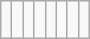<table class="wikitable">
<tr>
<td><br></td>
<td><br></td>
<td><br></td>
<td><br></td>
<td><br></td>
<td><br></td>
<td><br></td>
<td><br></td>
</tr>
</table>
